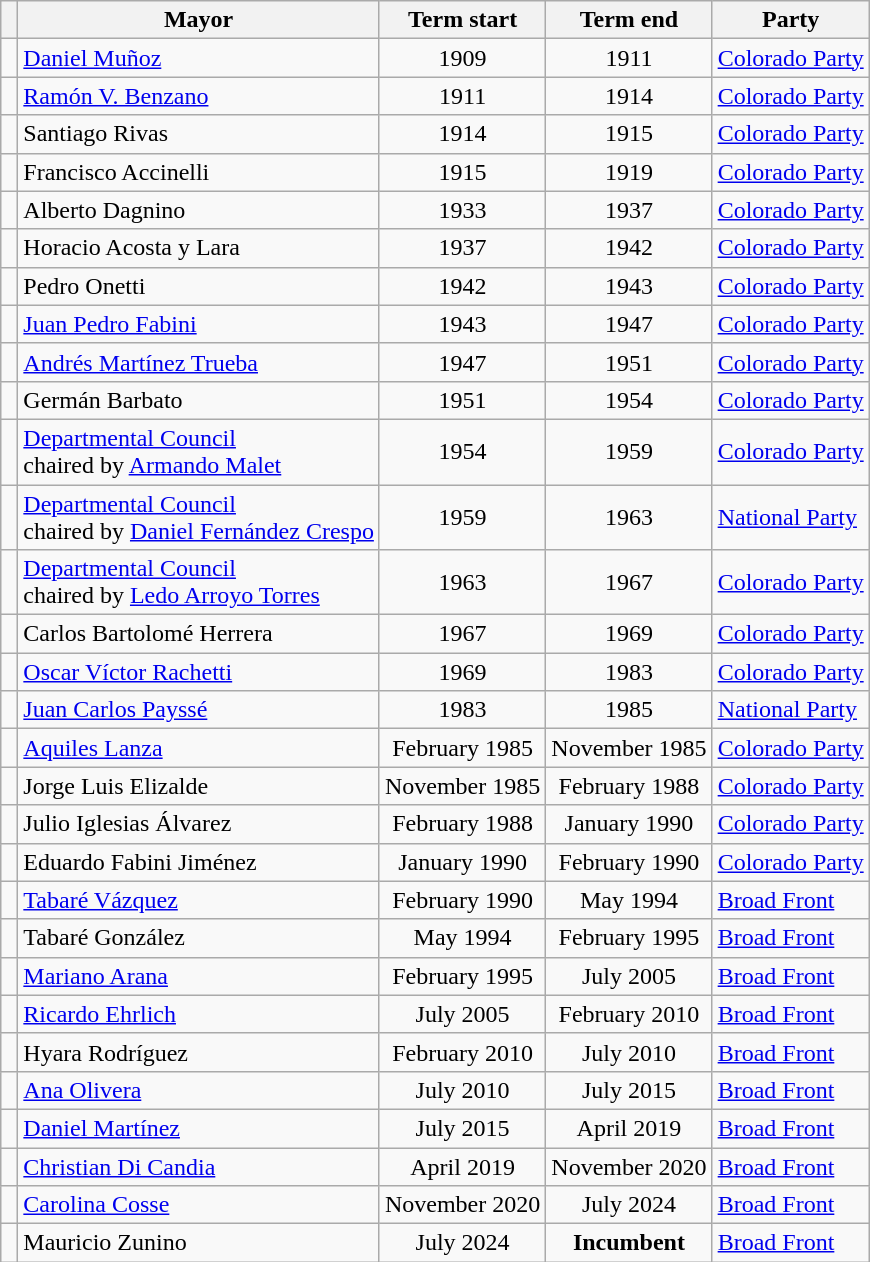<table class="wikitable">
<tr>
<th class=unsortable> </th>
<th>Mayor</th>
<th>Term start</th>
<th>Term end</th>
<th>Party</th>
</tr>
<tr>
<td bgcolor=></td>
<td><a href='#'>Daniel Muñoz</a></td>
<td align=center>1909</td>
<td align=center>1911</td>
<td><a href='#'>Colorado Party</a></td>
</tr>
<tr>
<td bgcolor=></td>
<td><a href='#'>Ramón V. Benzano</a></td>
<td align=center>1911</td>
<td align=center>1914</td>
<td><a href='#'>Colorado Party</a></td>
</tr>
<tr>
<td bgcolor=></td>
<td>Santiago Rivas</td>
<td align=center>1914</td>
<td align=center>1915</td>
<td><a href='#'>Colorado Party</a></td>
</tr>
<tr>
<td bgcolor=></td>
<td>Francisco Accinelli</td>
<td align=center>1915</td>
<td align=center>1919</td>
<td><a href='#'>Colorado Party</a></td>
</tr>
<tr>
<td bgcolor=></td>
<td>Alberto Dagnino</td>
<td align=center>1933</td>
<td align=center>1937</td>
<td><a href='#'>Colorado Party</a></td>
</tr>
<tr>
<td bgcolor=></td>
<td>Horacio Acosta y Lara</td>
<td align=center>1937</td>
<td align=center>1942</td>
<td><a href='#'>Colorado Party</a></td>
</tr>
<tr>
<td bgcolor=></td>
<td>Pedro Onetti</td>
<td align=center>1942</td>
<td align=center>1943</td>
<td><a href='#'>Colorado Party</a></td>
</tr>
<tr>
<td bgcolor=></td>
<td><a href='#'>Juan Pedro Fabini</a></td>
<td align=center>1943</td>
<td align=center>1947</td>
<td><a href='#'>Colorado Party</a></td>
</tr>
<tr>
<td bgcolor=></td>
<td><a href='#'>Andrés Martínez Trueba</a></td>
<td align=center>1947</td>
<td align=center>1951</td>
<td><a href='#'>Colorado Party</a></td>
</tr>
<tr>
<td bgcolor=></td>
<td>Germán Barbato</td>
<td align=center>1951</td>
<td align=center>1954</td>
<td><a href='#'>Colorado Party</a></td>
</tr>
<tr>
<td bgcolor=></td>
<td><a href='#'>Departmental Council</a> <br> chaired by <a href='#'>Armando Malet</a> </td>
<td align=center>1954</td>
<td align=center>1959</td>
<td><a href='#'>Colorado Party</a></td>
</tr>
<tr>
<td bgcolor=></td>
<td><a href='#'>Departmental Council</a> <br> chaired by  <a href='#'>Daniel Fernández Crespo</a> </td>
<td align=center>1959</td>
<td align=center>1963</td>
<td><a href='#'>National Party</a></td>
</tr>
<tr>
<td bgcolor=></td>
<td><a href='#'>Departmental Council</a> <br> chaired by <a href='#'>Ledo Arroyo Torres</a> </td>
<td align=center>1963</td>
<td align=center>1967</td>
<td><a href='#'>Colorado Party</a></td>
</tr>
<tr>
<td bgcolor=></td>
<td>Carlos Bartolomé Herrera</td>
<td align=center>1967</td>
<td align=center>1969</td>
<td><a href='#'>Colorado Party</a></td>
</tr>
<tr>
<td bgcolor=></td>
<td><a href='#'>Oscar Víctor Rachetti</a></td>
<td align=center>1969</td>
<td align=center>1983</td>
<td><a href='#'>Colorado Party</a></td>
</tr>
<tr>
<td bgcolor=></td>
<td><a href='#'>Juan Carlos Payssé</a></td>
<td align=center>1983</td>
<td align=center>1985</td>
<td><a href='#'>National Party</a></td>
</tr>
<tr>
<td bgcolor=></td>
<td><a href='#'>Aquiles Lanza</a></td>
<td align=center>February 1985</td>
<td align=center>November 1985</td>
<td><a href='#'>Colorado Party</a></td>
</tr>
<tr>
<td bgcolor=></td>
<td>Jorge Luis Elizalde</td>
<td align=center>November 1985</td>
<td align=center>February 1988</td>
<td><a href='#'>Colorado Party</a></td>
</tr>
<tr>
<td bgcolor=></td>
<td>Julio Iglesias Álvarez</td>
<td align=center>February 1988</td>
<td align=center>January 1990</td>
<td><a href='#'>Colorado Party</a></td>
</tr>
<tr>
<td bgcolor=></td>
<td>Eduardo Fabini Jiménez</td>
<td align=center>January 1990</td>
<td align=center>February 1990</td>
<td><a href='#'>Colorado Party</a></td>
</tr>
<tr>
<td bgcolor=></td>
<td><a href='#'>Tabaré Vázquez</a></td>
<td align=center>February 1990</td>
<td align=center>May 1994</td>
<td><a href='#'>Broad Front</a> </td>
</tr>
<tr>
<td bgcolor=></td>
<td>Tabaré González</td>
<td align=center>May 1994</td>
<td align=center>February 1995</td>
<td><a href='#'>Broad Front</a></td>
</tr>
<tr>
<td bgcolor=></td>
<td><a href='#'>Mariano Arana</a></td>
<td align=center>February 1995</td>
<td align=center>July 2005</td>
<td><a href='#'>Broad Front</a> </td>
</tr>
<tr>
<td bgcolor=></td>
<td><a href='#'>Ricardo Ehrlich</a></td>
<td align=center>July 2005</td>
<td align=center>February 2010</td>
<td><a href='#'>Broad Front</a> </td>
</tr>
<tr>
<td bgcolor=></td>
<td>Hyara Rodríguez</td>
<td align=center>February 2010</td>
<td align=center>July 2010</td>
<td><a href='#'>Broad Front</a></td>
</tr>
<tr>
<td bgcolor=></td>
<td><a href='#'>Ana Olivera</a></td>
<td align=center>July 2010</td>
<td align=center>July 2015</td>
<td><a href='#'>Broad Front</a> </td>
</tr>
<tr>
<td bgcolor=></td>
<td><a href='#'>Daniel Martínez</a></td>
<td align=center>July 2015</td>
<td align=center>April 2019</td>
<td><a href='#'>Broad Front</a> </td>
</tr>
<tr>
<td bgcolor=></td>
<td><a href='#'>Christian Di Candia</a></td>
<td align=center>April 2019</td>
<td align=center>November 2020</td>
<td><a href='#'>Broad Front</a></td>
</tr>
<tr>
<td bgcolor=></td>
<td><a href='#'>Carolina Cosse</a></td>
<td align=center>November 2020</td>
<td align=center>July 2024</td>
<td><a href='#'>Broad Front</a> </td>
</tr>
<tr>
<td bgcolor=></td>
<td>Mauricio Zunino</td>
<td align=center>July 2024</td>
<td align=center><strong>Incumbent</strong></td>
<td><a href='#'>Broad Front</a></td>
</tr>
</table>
